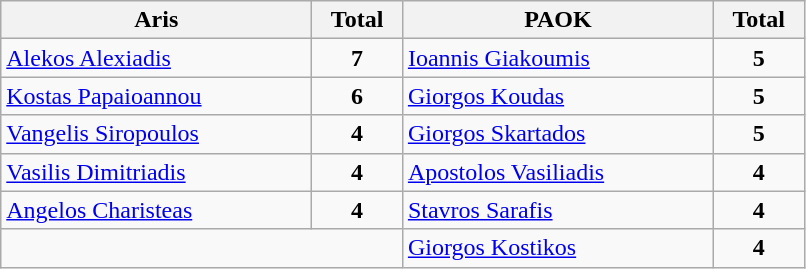<table class="wikitable" style="text-align:center;margin-left:1em">
<tr>
<th width=200>Aris</th>
<th width=53>Total</th>
<th width=200>PAOK</th>
<th width=53>Total</th>
</tr>
<tr>
<td style="text-align:left;"> <a href='#'>Alekos Alexiadis</a></td>
<td><strong>7</strong></td>
<td style="text-align:left;"> <a href='#'>Ioannis Giakoumis</a></td>
<td><strong>5</strong></td>
</tr>
<tr>
<td style="text-align:left;"> <a href='#'>Kostas Papaioannou</a></td>
<td><strong>6</strong></td>
<td style="text-align:left;"> <a href='#'>Giorgos Koudas</a></td>
<td><strong>5</strong></td>
</tr>
<tr>
<td style="text-align:left;"> <a href='#'>Vangelis Siropoulos</a></td>
<td><strong>4</strong></td>
<td style="text-align:left;"> <a href='#'>Giorgos Skartados</a></td>
<td><strong>5</strong></td>
</tr>
<tr>
<td style="text-align:left;"> <a href='#'>Vasilis Dimitriadis</a></td>
<td><strong>4</strong></td>
<td style="text-align:left;"> <a href='#'>Apostolos Vasiliadis</a></td>
<td><strong>4</strong></td>
</tr>
<tr>
<td style="text-align:left;"> <a href='#'>Angelos Charisteas</a></td>
<td><strong>4</strong></td>
<td style="text-align:left;"> <a href='#'>Stavros Sarafis</a></td>
<td><strong>4</strong></td>
</tr>
<tr>
<td colspan="2"></td>
<td style="text-align:left;"> <a href='#'>Giorgos Kostikos</a></td>
<td><strong>4</strong></td>
</tr>
</table>
